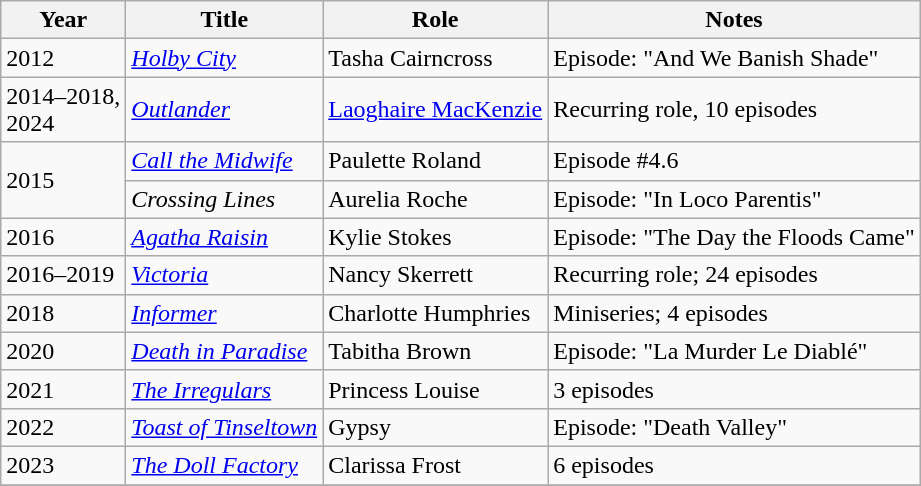<table class="wikitable">
<tr>
<th>Year</th>
<th>Title</th>
<th>Role</th>
<th>Notes</th>
</tr>
<tr>
<td>2012</td>
<td><em><a href='#'>Holby City</a></em></td>
<td>Tasha Cairncross</td>
<td>Episode: "And We Banish Shade"</td>
</tr>
<tr>
<td>2014–2018,<br>2024</td>
<td><em><a href='#'>Outlander</a></em></td>
<td><a href='#'>Laoghaire MacKenzie</a></td>
<td>Recurring role, 10 episodes</td>
</tr>
<tr>
<td rowspan="2">2015</td>
<td><em><a href='#'>Call the Midwife</a></em></td>
<td>Paulette Roland</td>
<td>Episode #4.6</td>
</tr>
<tr>
<td><em>Crossing Lines</em></td>
<td>Aurelia Roche</td>
<td>Episode: "In Loco Parentis"</td>
</tr>
<tr>
<td>2016</td>
<td><em><a href='#'>Agatha Raisin</a></em></td>
<td>Kylie Stokes</td>
<td>Episode: "The Day the Floods Came"</td>
</tr>
<tr>
<td>2016–2019</td>
<td><em><a href='#'>Victoria</a></em></td>
<td>Nancy Skerrett</td>
<td>Recurring role; 24 episodes</td>
</tr>
<tr>
<td>2018</td>
<td><em><a href='#'>Informer</a></em></td>
<td>Charlotte Humphries</td>
<td>Miniseries; 4 episodes</td>
</tr>
<tr>
<td>2020</td>
<td><em><a href='#'>Death in Paradise</a></em></td>
<td>Tabitha Brown</td>
<td>Episode: "La Murder Le Diablé"</td>
</tr>
<tr>
<td>2021</td>
<td><em><a href='#'>The Irregulars</a></em></td>
<td>Princess Louise</td>
<td>3 episodes</td>
</tr>
<tr>
<td>2022</td>
<td><em><a href='#'>Toast of Tinseltown</a></em></td>
<td>Gypsy</td>
<td>Episode: "Death Valley"</td>
</tr>
<tr>
<td>2023</td>
<td><em><a href='#'>The Doll Factory</a></em></td>
<td>Clarissa Frost</td>
<td>6 episodes</td>
</tr>
<tr>
</tr>
</table>
